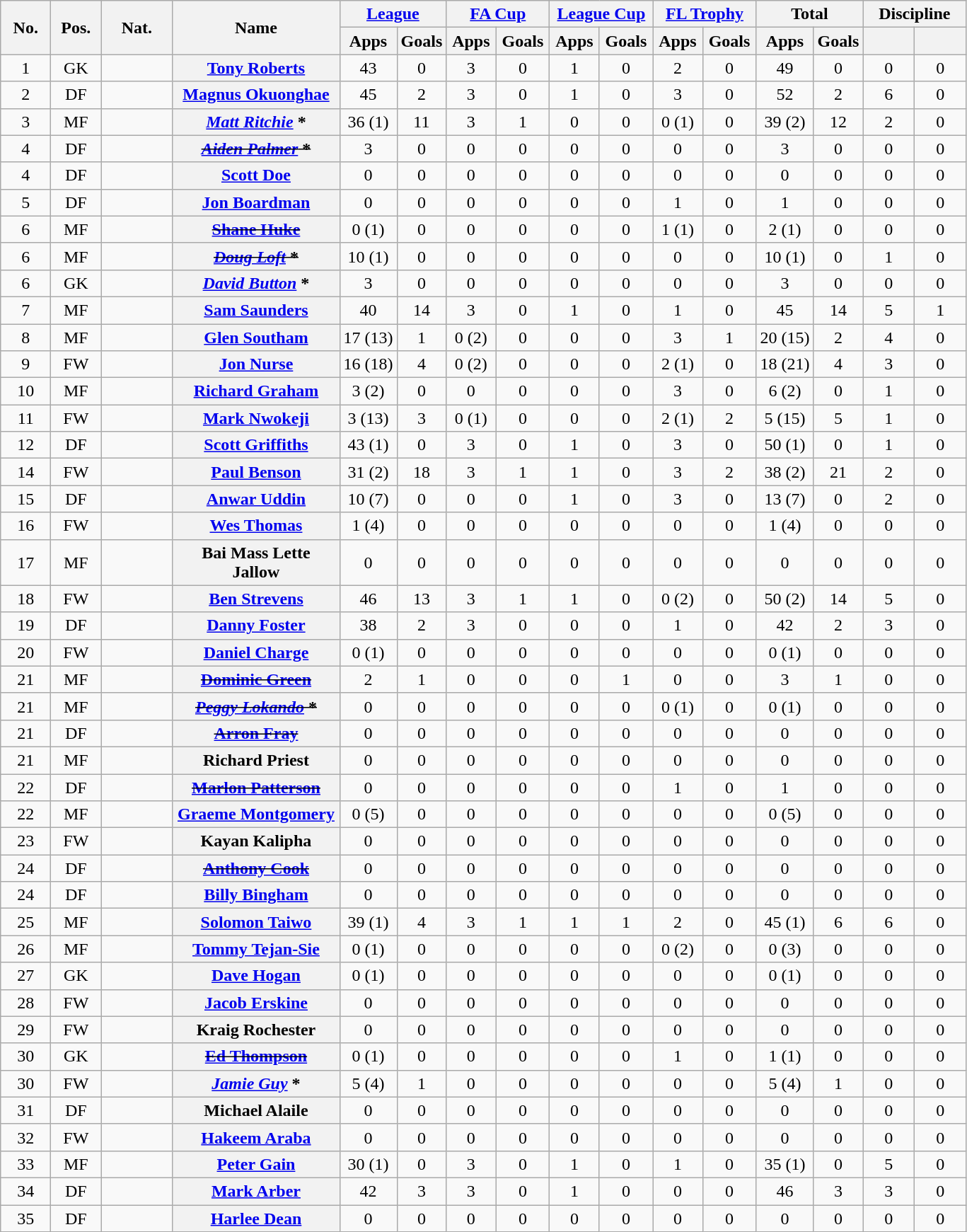<table class="wikitable plainrowheaders" style="text-align:center">
<tr>
<th rowspan="2" width="40">No.</th>
<th rowspan="2" width="40">Pos.</th>
<th rowspan="2" width="60">Nat.</th>
<th rowspan="2" width="150" scope="col">Name</th>
<th colspan="2" width="90"><a href='#'>League</a></th>
<th colspan="2" width="90"><a href='#'>FA Cup</a></th>
<th colspan="2" width="90"><a href='#'>League Cup</a></th>
<th colspan="2" width="90"><a href='#'>FL Trophy</a></th>
<th colspan="2" width="90">Total</th>
<th colspan="2" width="90">Discipline</th>
</tr>
<tr>
<th scope="col">Apps</th>
<th scope="col">Goals</th>
<th scope="col">Apps</th>
<th scope="col">Goals</th>
<th scope="col">Apps</th>
<th scope="col">Goals</th>
<th scope="col">Apps</th>
<th scope="col">Goals</th>
<th scope="col">Apps</th>
<th scope="col">Goals</th>
<th scope="col"></th>
<th scope="col"></th>
</tr>
<tr>
<td>1</td>
<td>GK</td>
<td align="left"></td>
<th scope="row"><a href='#'>Tony Roberts</a></th>
<td>43</td>
<td>0</td>
<td>3</td>
<td>0</td>
<td>1</td>
<td>0</td>
<td>2</td>
<td>0</td>
<td>49</td>
<td>0</td>
<td>0</td>
<td>0</td>
</tr>
<tr>
<td>2</td>
<td>DF</td>
<td align="left"></td>
<th scope="row"><a href='#'>Magnus Okuonghae</a></th>
<td>45</td>
<td>2</td>
<td>3</td>
<td>0</td>
<td>1</td>
<td>0</td>
<td>3</td>
<td>0</td>
<td>52</td>
<td>2</td>
<td>6</td>
<td>0</td>
</tr>
<tr>
<td>3</td>
<td>MF</td>
<td align="left"></td>
<th scope="row"><em><a href='#'>Matt Ritchie</a></em> *</th>
<td>36 (1)</td>
<td>11</td>
<td>3</td>
<td>1</td>
<td>0</td>
<td>0</td>
<td>0 (1)</td>
<td>0</td>
<td>39 (2)</td>
<td>12</td>
<td>2</td>
<td>0</td>
</tr>
<tr>
<td>4</td>
<td>DF</td>
<td align="left"></td>
<th scope="row"><s><em><a href='#'>Aiden Palmer</a></em> *</s> </th>
<td>3</td>
<td>0</td>
<td>0</td>
<td>0</td>
<td>0</td>
<td>0</td>
<td>0</td>
<td>0</td>
<td>3</td>
<td>0</td>
<td>0</td>
<td>0</td>
</tr>
<tr>
<td>4</td>
<td>DF</td>
<td align="left"></td>
<th scope="row"><a href='#'>Scott Doe</a></th>
<td>0</td>
<td>0</td>
<td>0</td>
<td>0</td>
<td>0</td>
<td>0</td>
<td>0</td>
<td>0</td>
<td>0</td>
<td>0</td>
<td>0</td>
<td>0</td>
</tr>
<tr>
<td>5</td>
<td>DF</td>
<td align="left"></td>
<th scope="row"><a href='#'>Jon Boardman</a></th>
<td>0</td>
<td>0</td>
<td>0</td>
<td>0</td>
<td>0</td>
<td>0</td>
<td>1</td>
<td>0</td>
<td>1</td>
<td>0</td>
<td>0</td>
<td>0</td>
</tr>
<tr>
<td>6</td>
<td>MF</td>
<td align="left"></td>
<th scope="row"><s><a href='#'>Shane Huke</a></s> </th>
<td>0 (1)</td>
<td>0</td>
<td>0</td>
<td>0</td>
<td>0</td>
<td>0</td>
<td>1 (1)</td>
<td>0</td>
<td>2 (1)</td>
<td>0</td>
<td>0</td>
<td>0</td>
</tr>
<tr>
<td>6</td>
<td>MF</td>
<td align="left"></td>
<th scope="row"><s><em><a href='#'>Doug Loft</a></em> *</s> </th>
<td>10 (1)</td>
<td>0</td>
<td>0</td>
<td>0</td>
<td>0</td>
<td>0</td>
<td>0</td>
<td>0</td>
<td>10 (1)</td>
<td>0</td>
<td>1</td>
<td>0</td>
</tr>
<tr>
<td>6</td>
<td>GK</td>
<td align="left"></td>
<th scope="row"><em><a href='#'>David Button</a></em> *</th>
<td>3</td>
<td>0</td>
<td>0</td>
<td>0</td>
<td>0</td>
<td>0</td>
<td>0</td>
<td>0</td>
<td>3</td>
<td>0</td>
<td>0</td>
<td>0</td>
</tr>
<tr>
<td>7</td>
<td>MF</td>
<td align="left"></td>
<th scope="row"><a href='#'>Sam Saunders</a></th>
<td>40</td>
<td>14</td>
<td>3</td>
<td>0</td>
<td>1</td>
<td>0</td>
<td>1</td>
<td>0</td>
<td>45</td>
<td>14</td>
<td>5</td>
<td>1</td>
</tr>
<tr>
<td>8</td>
<td>MF</td>
<td align="left"></td>
<th scope="row"><a href='#'>Glen Southam</a></th>
<td>17 (13)</td>
<td>1</td>
<td>0 (2)</td>
<td>0</td>
<td>0</td>
<td>0</td>
<td>3</td>
<td>1</td>
<td>20 (15)</td>
<td>2</td>
<td>4</td>
<td>0</td>
</tr>
<tr>
<td>9</td>
<td>FW</td>
<td align="left"></td>
<th scope="row"><a href='#'>Jon Nurse</a></th>
<td>16 (18)</td>
<td>4</td>
<td>0 (2)</td>
<td>0</td>
<td>0</td>
<td>0</td>
<td>2 (1)</td>
<td>0</td>
<td>18 (21)</td>
<td>4</td>
<td>3</td>
<td>0</td>
</tr>
<tr>
<td>10</td>
<td>MF</td>
<td align="left"></td>
<th scope="row"><a href='#'>Richard Graham</a></th>
<td>3 (2)</td>
<td>0</td>
<td>0</td>
<td>0</td>
<td>0</td>
<td>0</td>
<td>3</td>
<td>0</td>
<td>6 (2)</td>
<td>0</td>
<td>1</td>
<td>0</td>
</tr>
<tr>
<td>11</td>
<td>FW</td>
<td align="left"></td>
<th scope="row"><a href='#'>Mark Nwokeji</a></th>
<td>3 (13)</td>
<td>3</td>
<td>0 (1)</td>
<td>0</td>
<td>0</td>
<td>0</td>
<td>2 (1)</td>
<td>2</td>
<td>5 (15)</td>
<td>5</td>
<td>1</td>
<td>0</td>
</tr>
<tr>
<td>12</td>
<td>DF</td>
<td align="left"></td>
<th scope="row"><a href='#'>Scott Griffiths</a></th>
<td>43 (1)</td>
<td>0</td>
<td>3</td>
<td>0</td>
<td>1</td>
<td>0</td>
<td>3</td>
<td>0</td>
<td>50 (1)</td>
<td>0</td>
<td>1</td>
<td>0</td>
</tr>
<tr>
<td>14</td>
<td>FW</td>
<td align="left"></td>
<th scope="row"><a href='#'>Paul Benson</a></th>
<td>31 (2)</td>
<td>18</td>
<td>3</td>
<td>1</td>
<td>1</td>
<td>0</td>
<td>3</td>
<td>2</td>
<td>38 (2)</td>
<td>21</td>
<td>2</td>
<td>0</td>
</tr>
<tr>
<td>15</td>
<td>DF</td>
<td align="left"></td>
<th scope="row"><a href='#'>Anwar Uddin</a></th>
<td>10 (7)</td>
<td>0</td>
<td>0</td>
<td>0</td>
<td>1</td>
<td>0</td>
<td>3</td>
<td>0</td>
<td>13 (7)</td>
<td>0</td>
<td>2</td>
<td>0</td>
</tr>
<tr>
<td>16</td>
<td>FW</td>
<td align="left"></td>
<th scope="row"><a href='#'>Wes Thomas</a></th>
<td>1 (4)</td>
<td>0</td>
<td>0</td>
<td>0</td>
<td>0</td>
<td>0</td>
<td>0</td>
<td>0</td>
<td>1 (4)</td>
<td>0</td>
<td>0</td>
<td>0</td>
</tr>
<tr>
<td>17</td>
<td>MF</td>
<td align="left"></td>
<th scope="row">Bai Mass Lette Jallow</th>
<td>0</td>
<td>0</td>
<td>0</td>
<td>0</td>
<td>0</td>
<td>0</td>
<td>0</td>
<td>0</td>
<td>0</td>
<td>0</td>
<td>0</td>
<td>0</td>
</tr>
<tr>
<td>18</td>
<td>FW</td>
<td align="left"></td>
<th scope="row"><a href='#'>Ben Strevens</a></th>
<td>46</td>
<td>13</td>
<td>3</td>
<td>1</td>
<td>1</td>
<td>0</td>
<td>0 (2)</td>
<td>0</td>
<td>50 (2)</td>
<td>14</td>
<td>5</td>
<td>0</td>
</tr>
<tr>
<td>19</td>
<td>DF</td>
<td align="left"></td>
<th scope="row"><a href='#'>Danny Foster</a></th>
<td>38</td>
<td>2</td>
<td>3</td>
<td>0</td>
<td>0</td>
<td>0</td>
<td>1</td>
<td>0</td>
<td>42</td>
<td>2</td>
<td>3</td>
<td>0</td>
</tr>
<tr>
<td>20</td>
<td>FW</td>
<td align="left"></td>
<th scope="row"><a href='#'>Daniel Charge</a></th>
<td>0 (1)</td>
<td>0</td>
<td>0</td>
<td>0</td>
<td>0</td>
<td>0</td>
<td>0</td>
<td>0</td>
<td>0 (1)</td>
<td>0</td>
<td>0</td>
<td>0</td>
</tr>
<tr>
<td>21</td>
<td>MF</td>
<td align="left"></td>
<th scope="row"><s><a href='#'>Dominic Green</a></s> </th>
<td>2</td>
<td>1</td>
<td>0</td>
<td>0</td>
<td>0</td>
<td>1</td>
<td>0</td>
<td>0</td>
<td>3</td>
<td>1</td>
<td>0</td>
<td>0</td>
</tr>
<tr>
<td>21</td>
<td>MF</td>
<td align="left"></td>
<th scope="row"><s><em><a href='#'>Peggy Lokando</a></em> *</s> </th>
<td>0</td>
<td>0</td>
<td>0</td>
<td>0</td>
<td>0</td>
<td>0</td>
<td>0 (1)</td>
<td>0</td>
<td>0 (1)</td>
<td>0</td>
<td>0</td>
<td>0</td>
</tr>
<tr>
<td>21</td>
<td>DF</td>
<td align="left"></td>
<th scope="row"><s><a href='#'>Arron Fray</a></s> </th>
<td>0</td>
<td>0</td>
<td>0</td>
<td>0</td>
<td>0</td>
<td>0</td>
<td>0</td>
<td>0</td>
<td>0</td>
<td>0</td>
<td>0</td>
<td>0</td>
</tr>
<tr>
<td>21</td>
<td>MF</td>
<td align="left"></td>
<th scope="row">Richard Priest</th>
<td>0</td>
<td>0</td>
<td>0</td>
<td>0</td>
<td>0</td>
<td>0</td>
<td>0</td>
<td>0</td>
<td>0</td>
<td>0</td>
<td>0</td>
<td>0</td>
</tr>
<tr>
<td>22</td>
<td>DF</td>
<td align="left"></td>
<th scope="row"><s><a href='#'>Marlon Patterson</a></s> </th>
<td>0</td>
<td>0</td>
<td>0</td>
<td>0</td>
<td>0</td>
<td>0</td>
<td>1</td>
<td>0</td>
<td>1</td>
<td>0</td>
<td>0</td>
<td>0</td>
</tr>
<tr>
<td>22</td>
<td>MF</td>
<td align="left"></td>
<th scope="row"><a href='#'>Graeme Montgomery</a></th>
<td>0 (5)</td>
<td>0</td>
<td>0</td>
<td>0</td>
<td>0</td>
<td>0</td>
<td>0</td>
<td>0</td>
<td>0 (5)</td>
<td>0</td>
<td>0</td>
<td>0</td>
</tr>
<tr>
<td>23</td>
<td>FW</td>
<td align="left"></td>
<th scope="row">Kayan Kalipha</th>
<td>0</td>
<td>0</td>
<td>0</td>
<td>0</td>
<td>0</td>
<td>0</td>
<td>0</td>
<td>0</td>
<td>0</td>
<td>0</td>
<td>0</td>
<td>0</td>
</tr>
<tr>
<td>24</td>
<td>DF</td>
<td align="left"></td>
<th scope="row"><s><a href='#'>Anthony Cook</a></s> </th>
<td>0</td>
<td>0</td>
<td>0</td>
<td>0</td>
<td>0</td>
<td>0</td>
<td>0</td>
<td>0</td>
<td>0</td>
<td>0</td>
<td>0</td>
<td>0</td>
</tr>
<tr>
<td>24</td>
<td>DF</td>
<td align="left"></td>
<th scope="row"><a href='#'>Billy Bingham</a></th>
<td>0</td>
<td>0</td>
<td>0</td>
<td>0</td>
<td>0</td>
<td>0</td>
<td>0</td>
<td>0</td>
<td>0</td>
<td>0</td>
<td>0</td>
<td>0</td>
</tr>
<tr>
<td>25</td>
<td>MF</td>
<td align="left"></td>
<th scope="row"><a href='#'>Solomon Taiwo</a></th>
<td>39 (1)</td>
<td>4</td>
<td>3</td>
<td>1</td>
<td>1</td>
<td>1</td>
<td>2</td>
<td>0</td>
<td>45 (1)</td>
<td>6</td>
<td>6</td>
<td>0</td>
</tr>
<tr>
<td>26</td>
<td>MF</td>
<td align="left"></td>
<th scope="row"><a href='#'>Tommy Tejan-Sie</a></th>
<td>0 (1)</td>
<td>0</td>
<td>0</td>
<td>0</td>
<td>0</td>
<td>0</td>
<td>0 (2)</td>
<td>0</td>
<td>0 (3)</td>
<td>0</td>
<td>0</td>
<td>0</td>
</tr>
<tr>
<td>27</td>
<td>GK</td>
<td align="left"></td>
<th scope="row"><a href='#'>Dave Hogan</a></th>
<td>0 (1)</td>
<td>0</td>
<td>0</td>
<td>0</td>
<td>0</td>
<td>0</td>
<td>0</td>
<td>0</td>
<td>0 (1)</td>
<td>0</td>
<td>0</td>
<td>0</td>
</tr>
<tr>
<td>28</td>
<td>FW</td>
<td align="left"></td>
<th scope="row"><a href='#'>Jacob Erskine</a></th>
<td>0</td>
<td>0</td>
<td>0</td>
<td>0</td>
<td>0</td>
<td>0</td>
<td>0</td>
<td>0</td>
<td>0</td>
<td>0</td>
<td>0</td>
<td>0</td>
</tr>
<tr>
<td>29</td>
<td>FW</td>
<td align="left"></td>
<th scope="row">Kraig Rochester</th>
<td>0</td>
<td>0</td>
<td>0</td>
<td>0</td>
<td>0</td>
<td>0</td>
<td>0</td>
<td>0</td>
<td>0</td>
<td>0</td>
<td>0</td>
<td>0</td>
</tr>
<tr>
<td>30</td>
<td>GK</td>
<td align="left"></td>
<th scope="row"><s><a href='#'>Ed Thompson</a></s> </th>
<td>0 (1)</td>
<td>0</td>
<td>0</td>
<td>0</td>
<td>0</td>
<td>0</td>
<td>1</td>
<td>0</td>
<td>1 (1)</td>
<td>0</td>
<td>0</td>
<td>0</td>
</tr>
<tr>
<td>30</td>
<td>FW</td>
<td align="left"></td>
<th scope="row"><em><a href='#'>Jamie Guy</a></em> *</th>
<td>5 (4)</td>
<td>1</td>
<td>0</td>
<td>0</td>
<td>0</td>
<td>0</td>
<td>0</td>
<td>0</td>
<td>5 (4)</td>
<td>1</td>
<td>0</td>
<td>0</td>
</tr>
<tr>
<td>31</td>
<td>DF</td>
<td align="left"></td>
<th scope="row">Michael Alaile</th>
<td>0</td>
<td>0</td>
<td>0</td>
<td>0</td>
<td>0</td>
<td>0</td>
<td>0</td>
<td>0</td>
<td>0</td>
<td>0</td>
<td>0</td>
<td>0</td>
</tr>
<tr>
<td>32</td>
<td>FW</td>
<td align="left"></td>
<th scope="row"><a href='#'>Hakeem Araba</a></th>
<td>0</td>
<td>0</td>
<td>0</td>
<td>0</td>
<td>0</td>
<td>0</td>
<td>0</td>
<td>0</td>
<td>0</td>
<td>0</td>
<td>0</td>
<td>0</td>
</tr>
<tr>
<td>33</td>
<td>MF</td>
<td align="left"></td>
<th scope="row"><a href='#'>Peter Gain</a></th>
<td>30 (1)</td>
<td>0</td>
<td>3</td>
<td>0</td>
<td>1</td>
<td>0</td>
<td>1</td>
<td>0</td>
<td>35 (1)</td>
<td>0</td>
<td>5</td>
<td>0</td>
</tr>
<tr>
<td>34</td>
<td>DF</td>
<td align="left"></td>
<th scope="row"><a href='#'>Mark Arber</a></th>
<td>42</td>
<td>3</td>
<td>3</td>
<td>0</td>
<td>1</td>
<td>0</td>
<td>0</td>
<td>0</td>
<td>46</td>
<td>3</td>
<td>3</td>
<td>0</td>
</tr>
<tr>
<td>35</td>
<td>DF</td>
<td align="left"></td>
<th scope="row"><a href='#'>Harlee Dean</a></th>
<td>0</td>
<td>0</td>
<td>0</td>
<td>0</td>
<td>0</td>
<td>0</td>
<td>0</td>
<td>0</td>
<td>0</td>
<td>0</td>
<td>0</td>
<td>0</td>
</tr>
</table>
